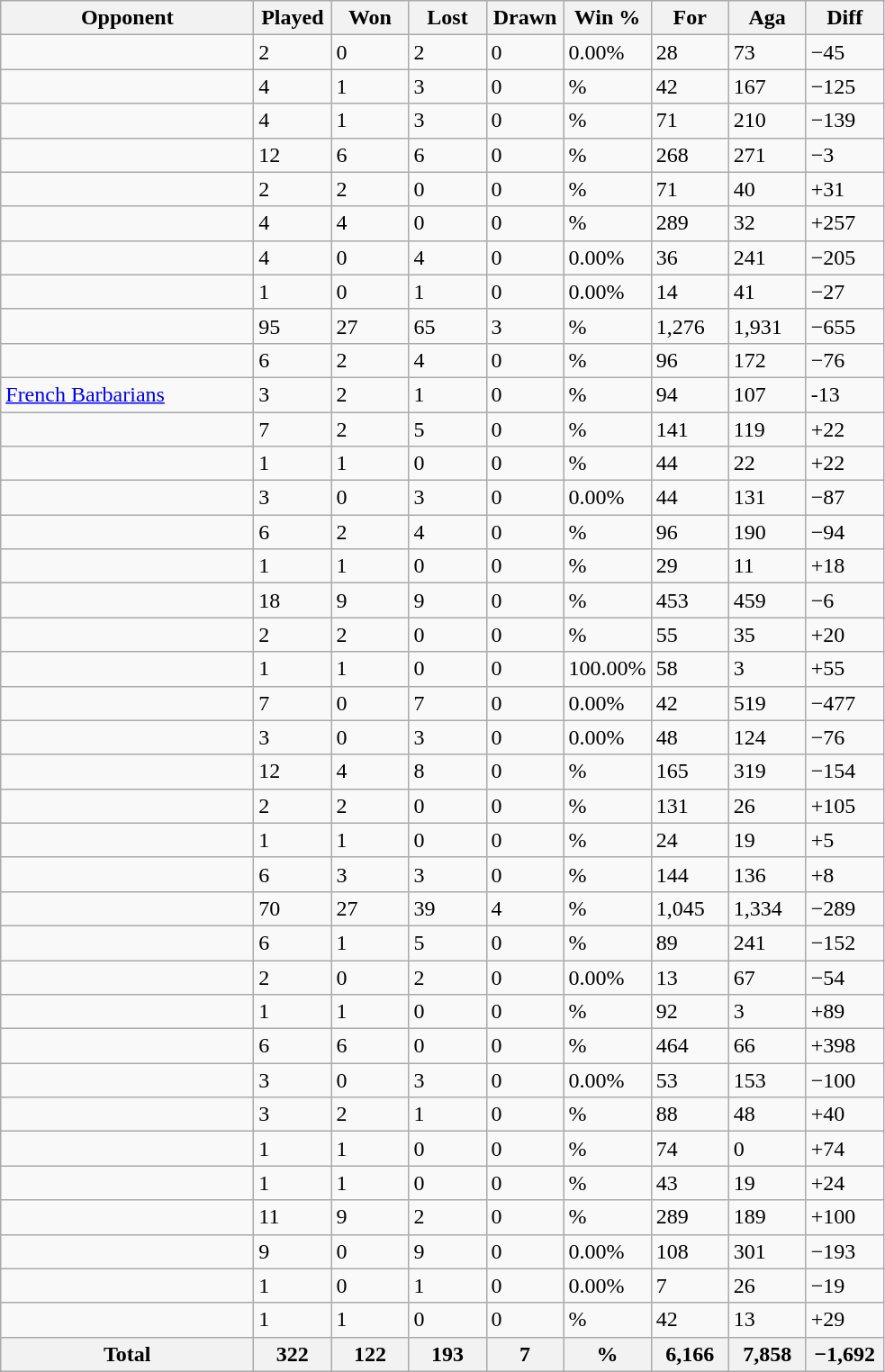<table class="wikitable sortable">
<tr>
<th style="width:180px;">Opponent</th>
<th style="width:50px;">Played</th>
<th style="width:50px;">Won</th>
<th style="width:50px;">Lost</th>
<th style="width:50px;">Drawn</th>
<th style="width:50px;">Win %</th>
<th style="width:50px;">For</th>
<th style="width:50px;">Aga</th>
<th style="width:50px;">Diff</th>
</tr>
<tr>
<td></td>
<td>2</td>
<td>0</td>
<td>2</td>
<td>0</td>
<td>0.00%</td>
<td>28</td>
<td>73</td>
<td>−45</td>
</tr>
<tr>
<td></td>
<td>4</td>
<td>1</td>
<td>3</td>
<td>0</td>
<td>%</td>
<td>42</td>
<td>167</td>
<td>−125</td>
</tr>
<tr>
<td></td>
<td>4</td>
<td>1</td>
<td>3</td>
<td>0</td>
<td>%</td>
<td>71</td>
<td>210</td>
<td>−139</td>
</tr>
<tr>
<td></td>
<td>12</td>
<td>6</td>
<td>6</td>
<td>0</td>
<td>%</td>
<td>268</td>
<td>271</td>
<td>−3</td>
</tr>
<tr>
<td></td>
<td>2</td>
<td>2</td>
<td>0</td>
<td>0</td>
<td>%</td>
<td>71</td>
<td>40</td>
<td>+31</td>
</tr>
<tr>
<td></td>
<td>4</td>
<td>4</td>
<td>0</td>
<td>0</td>
<td>%</td>
<td>289</td>
<td>32</td>
<td>+257</td>
</tr>
<tr>
<td></td>
<td>4</td>
<td>0</td>
<td>4</td>
<td>0</td>
<td>0.00%</td>
<td>36</td>
<td>241</td>
<td>−205</td>
</tr>
<tr>
<td></td>
<td>1</td>
<td>0</td>
<td>1</td>
<td>0</td>
<td>0.00%</td>
<td>14</td>
<td>41</td>
<td>−27</td>
</tr>
<tr>
<td></td>
<td>95</td>
<td>27</td>
<td>65</td>
<td>3</td>
<td>%</td>
<td>1,276</td>
<td>1,931</td>
<td>−655</td>
</tr>
<tr>
<td></td>
<td>6</td>
<td>2</td>
<td>4</td>
<td>0</td>
<td>%</td>
<td>96</td>
<td>172</td>
<td>−76</td>
</tr>
<tr>
<td> <a href='#'>French Barbarians</a></td>
<td>3</td>
<td>2</td>
<td>1</td>
<td>0</td>
<td>%</td>
<td>94</td>
<td>107</td>
<td>-13</td>
</tr>
<tr>
<td></td>
<td>7</td>
<td>2</td>
<td>5</td>
<td>0</td>
<td>%</td>
<td>141</td>
<td>119</td>
<td>+22</td>
</tr>
<tr>
<td></td>
<td>1</td>
<td>1</td>
<td>0</td>
<td>0</td>
<td>%</td>
<td>44</td>
<td>22</td>
<td>+22</td>
</tr>
<tr>
<td></td>
<td>3</td>
<td>0</td>
<td>3</td>
<td>0</td>
<td>0.00%</td>
<td>44</td>
<td>131</td>
<td>−87</td>
</tr>
<tr>
<td></td>
<td>6</td>
<td>2</td>
<td>4</td>
<td>0</td>
<td>%</td>
<td>96</td>
<td>190</td>
<td>−94</td>
</tr>
<tr>
<td></td>
<td>1</td>
<td>1</td>
<td>0</td>
<td>0</td>
<td>%</td>
<td>29</td>
<td>11</td>
<td>+18</td>
</tr>
<tr>
<td></td>
<td>18</td>
<td>9</td>
<td>9</td>
<td>0</td>
<td>%</td>
<td>453</td>
<td>459</td>
<td>−6</td>
</tr>
<tr>
<td></td>
<td>2</td>
<td>2</td>
<td>0</td>
<td>0</td>
<td>%</td>
<td>55</td>
<td>35</td>
<td>+20</td>
</tr>
<tr>
<td></td>
<td>1</td>
<td>1</td>
<td>0</td>
<td>0</td>
<td>100.00%</td>
<td>58</td>
<td>3</td>
<td>+55</td>
</tr>
<tr>
<td></td>
<td>7</td>
<td>0</td>
<td>7</td>
<td>0</td>
<td>0.00%</td>
<td>42</td>
<td>519</td>
<td>−477</td>
</tr>
<tr>
<td></td>
<td>3</td>
<td>0</td>
<td>3</td>
<td>0</td>
<td>0.00%</td>
<td>48</td>
<td>124</td>
<td>−76</td>
</tr>
<tr>
<td></td>
<td>12</td>
<td>4</td>
<td>8</td>
<td>0</td>
<td>%</td>
<td>165</td>
<td>319</td>
<td>−154</td>
</tr>
<tr>
<td></td>
<td>2</td>
<td>2</td>
<td>0</td>
<td>0</td>
<td>%</td>
<td>131</td>
<td>26</td>
<td>+105</td>
</tr>
<tr>
<td></td>
<td>1</td>
<td>1</td>
<td>0</td>
<td>0</td>
<td>%</td>
<td>24</td>
<td>19</td>
<td>+5</td>
</tr>
<tr>
<td></td>
<td>6</td>
<td>3</td>
<td>3</td>
<td>0</td>
<td>%</td>
<td>144</td>
<td>136</td>
<td>+8</td>
</tr>
<tr>
<td></td>
<td>70</td>
<td>27</td>
<td>39</td>
<td>4</td>
<td>%</td>
<td>1,045</td>
<td>1,334</td>
<td>−289</td>
</tr>
<tr>
<td></td>
<td>6</td>
<td>1</td>
<td>5</td>
<td>0</td>
<td>%</td>
<td>89</td>
<td>241</td>
<td>−152</td>
</tr>
<tr>
<td></td>
<td>2</td>
<td>0</td>
<td>2</td>
<td>0</td>
<td>0.00%</td>
<td>13</td>
<td>67</td>
<td>−54</td>
</tr>
<tr>
<td></td>
<td>1</td>
<td>1</td>
<td>0</td>
<td>0</td>
<td>%</td>
<td>92</td>
<td>3</td>
<td>+89</td>
</tr>
<tr>
<td></td>
<td>6</td>
<td>6</td>
<td>0</td>
<td>0</td>
<td>%</td>
<td>464</td>
<td>66</td>
<td>+398</td>
</tr>
<tr>
<td></td>
<td>3</td>
<td>0</td>
<td>3</td>
<td>0</td>
<td>0.00%</td>
<td>53</td>
<td>153</td>
<td>−100</td>
</tr>
<tr>
<td></td>
<td>3</td>
<td>2</td>
<td>1</td>
<td>0</td>
<td>%</td>
<td>88</td>
<td>48</td>
<td>+40</td>
</tr>
<tr>
<td></td>
<td>1</td>
<td>1</td>
<td>0</td>
<td>0</td>
<td>%</td>
<td>74</td>
<td>0</td>
<td>+74</td>
</tr>
<tr>
<td></td>
<td>1</td>
<td>1</td>
<td>0</td>
<td>0</td>
<td>%</td>
<td>43</td>
<td>19</td>
<td>+24</td>
</tr>
<tr>
<td></td>
<td>11</td>
<td>9</td>
<td>2</td>
<td>0</td>
<td>%</td>
<td>289</td>
<td>189</td>
<td>+100</td>
</tr>
<tr>
<td></td>
<td>9</td>
<td>0</td>
<td>9</td>
<td>0</td>
<td>0.00%</td>
<td>108</td>
<td>301</td>
<td>−193</td>
</tr>
<tr>
<td></td>
<td>1</td>
<td>0</td>
<td>1</td>
<td>0</td>
<td>0.00%</td>
<td>7</td>
<td>26</td>
<td>−19</td>
</tr>
<tr>
<td></td>
<td>1</td>
<td>1</td>
<td>0</td>
<td>0</td>
<td>%</td>
<td>42</td>
<td>13</td>
<td>+29</td>
</tr>
<tr class="sortbottom">
<th>Total</th>
<th>322</th>
<th>122</th>
<th>193</th>
<th>7</th>
<th>%</th>
<th>6,166</th>
<th>7,858</th>
<th>−1,692</th>
</tr>
</table>
